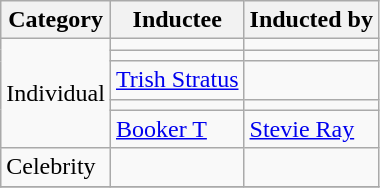<table class="wikitable">
<tr>
<th>Category</th>
<th>Inductee</th>
<th>Inducted by</th>
</tr>
<tr>
<td rowspan="5">Individual</td>
<td></td>
<td></td>
</tr>
<tr>
<td></td>
<td></td>
</tr>
<tr>
<td><a href='#'>Trish Stratus</a></td>
<td></td>
</tr>
<tr>
<td></td>
<td></td>
</tr>
<tr>
<td><a href='#'>Booker T</a></td>
<td><a href='#'>Stevie Ray</a></td>
</tr>
<tr>
<td>Celebrity</td>
<td></td>
<td></td>
</tr>
<tr>
</tr>
</table>
